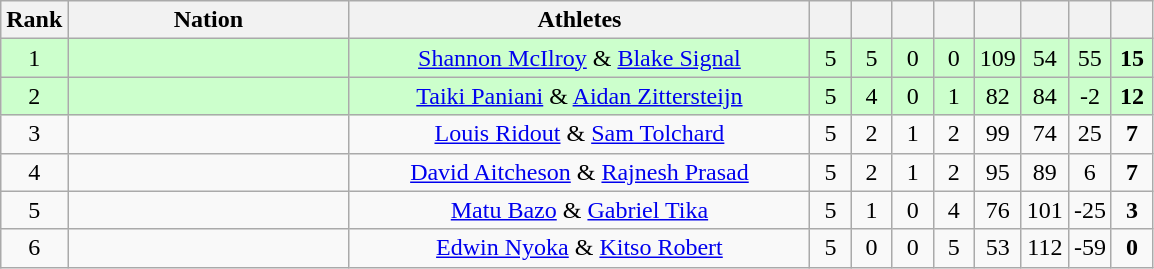<table class=wikitable style="text-align:center">
<tr>
<th width=20>Rank</th>
<th width=180>Nation</th>
<th width=300>Athletes</th>
<th width=20></th>
<th width=20></th>
<th width=20></th>
<th width=20></th>
<th width=20></th>
<th width=20></th>
<th width=20></th>
<th width=20></th>
</tr>
<tr bgcolor="#ccffcc">
<td>1</td>
<td align=left></td>
<td><a href='#'>Shannon McIlroy</a> & <a href='#'>Blake Signal</a></td>
<td>5</td>
<td>5</td>
<td>0</td>
<td>0</td>
<td>109</td>
<td>54</td>
<td>55</td>
<td><strong>15</strong></td>
</tr>
<tr bgcolor="#ccffcc">
<td>2</td>
<td align="left"></td>
<td><a href='#'>Taiki Paniani</a> & <a href='#'>Aidan Zittersteijn</a></td>
<td>5</td>
<td>4</td>
<td>0</td>
<td>1</td>
<td>82</td>
<td>84</td>
<td>-2</td>
<td><strong>12</strong></td>
</tr>
<tr>
<td>3</td>
<td align="left"></td>
<td><a href='#'>Louis Ridout</a> & <a href='#'>Sam Tolchard</a></td>
<td>5</td>
<td>2</td>
<td>1</td>
<td>2</td>
<td>99</td>
<td>74</td>
<td>25</td>
<td><strong>7</strong></td>
</tr>
<tr>
<td>4</td>
<td align="left"></td>
<td><a href='#'>David Aitcheson</a> & <a href='#'>Rajnesh Prasad</a></td>
<td>5</td>
<td>2</td>
<td>1</td>
<td>2</td>
<td>95</td>
<td>89</td>
<td>6</td>
<td><strong>7</strong></td>
</tr>
<tr>
<td>5</td>
<td align="left"></td>
<td><a href='#'>Matu Bazo</a> & <a href='#'>Gabriel Tika</a></td>
<td>5</td>
<td>1</td>
<td>0</td>
<td>4</td>
<td>76</td>
<td>101</td>
<td>-25</td>
<td><strong>3</strong></td>
</tr>
<tr>
<td>6</td>
<td align="left"></td>
<td><a href='#'>Edwin Nyoka</a> & <a href='#'>Kitso Robert</a></td>
<td>5</td>
<td>0</td>
<td>0</td>
<td>5</td>
<td>53</td>
<td>112</td>
<td>-59</td>
<td><strong>0</strong></td>
</tr>
</table>
